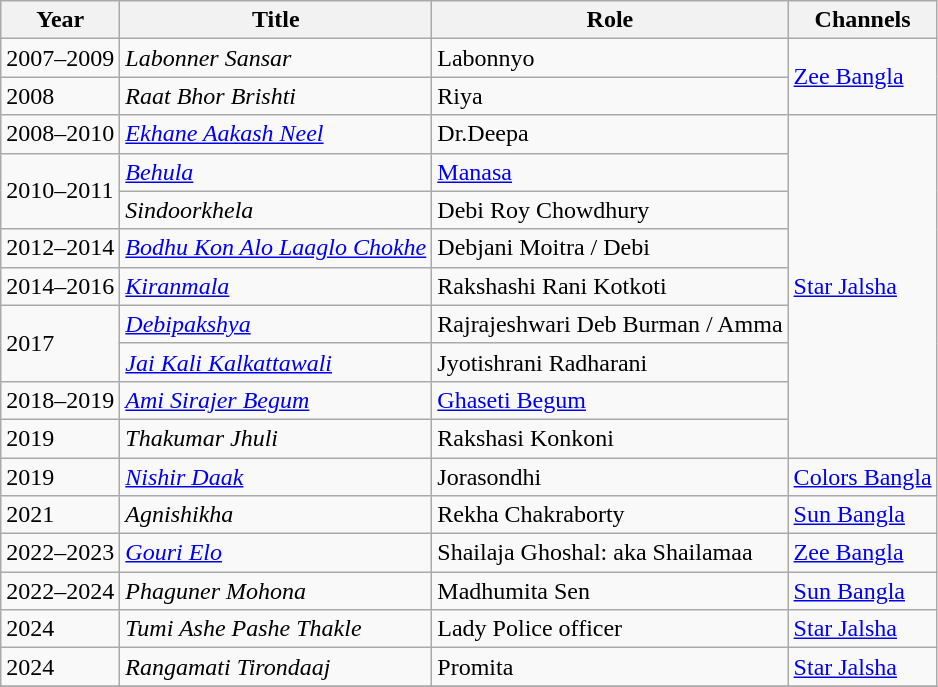<table class="wikitable sortable">
<tr>
<th>Year</th>
<th>Title</th>
<th>Role</th>
<th>Channels</th>
</tr>
<tr>
<td>2007–2009</td>
<td><em>Labonner Sansar</em></td>
<td>Labonnyo</td>
<td rowspan="2"><a href='#'>Zee Bangla</a></td>
</tr>
<tr>
<td>2008</td>
<td><em>Raat Bhor Brishti</em></td>
<td>Riya</td>
</tr>
<tr>
<td>2008–2010</td>
<td><em><a href='#'>Ekhane Aakash Neel</a></em></td>
<td>Dr.Deepa</td>
<td rowspan="9"><a href='#'>Star Jalsha</a></td>
</tr>
<tr>
<td rowspan="2">2010–2011</td>
<td><a href='#'><em>Behula</em></a></td>
<td><a href='#'>Manasa</a></td>
</tr>
<tr>
<td><em>Sindoorkhela</em></td>
<td>Debi Roy Chowdhury</td>
</tr>
<tr>
<td>2012–2014</td>
<td><em><a href='#'>Bodhu Kon Alo Laaglo Chokhe</a></em></td>
<td>Debjani Moitra / Debi</td>
</tr>
<tr>
<td>2014–2016</td>
<td><em><a href='#'>Kiranmala</a></em></td>
<td>Rakshashi Rani Kotkoti</td>
</tr>
<tr>
<td rowspan="2">2017</td>
<td><a href='#'><em>Debipakshya</em></a></td>
<td>Rajrajeshwari Deb Burman / Amma</td>
</tr>
<tr>
<td><em><a href='#'>Jai Kali Kalkattawali</a></em></td>
<td>Jyotishrani Radharani</td>
</tr>
<tr>
<td>2018–2019</td>
<td><em><a href='#'>Ami Sirajer Begum</a></em></td>
<td><a href='#'>Ghaseti Begum</a></td>
</tr>
<tr>
<td>2019</td>
<td><em>Thakumar Jhuli</em></td>
<td>Rakshasi Konkoni</td>
</tr>
<tr>
<td>2019</td>
<td><em><a href='#'>Nishir Daak</a></em></td>
<td>Jorasondhi</td>
<td><a href='#'>Colors Bangla</a></td>
</tr>
<tr>
<td>2021</td>
<td><em>Agnishikha</em></td>
<td>Rekha Chakraborty</td>
<td><a href='#'>Sun Bangla</a></td>
</tr>
<tr>
<td>2022–2023</td>
<td><em><a href='#'>Gouri Elo</a></em></td>
<td>Shailaja Ghoshal: aka Shailamaa</td>
<td><a href='#'>Zee Bangla</a></td>
</tr>
<tr>
<td>2022–2024</td>
<td><em>Phaguner Mohona</em></td>
<td>Madhumita Sen</td>
<td><a href='#'>Sun Bangla</a></td>
</tr>
<tr>
<td>2024</td>
<td><em>Tumi Ashe Pashe Thakle</em></td>
<td>Lady Police officer</td>
<td><a href='#'>Star Jalsha</a></td>
</tr>
<tr>
<td>2024</td>
<td><em>Rangamati Tirondaaj</em></td>
<td>Promita</td>
<td><a href='#'>Star Jalsha</a></td>
</tr>
<tr>
</tr>
</table>
